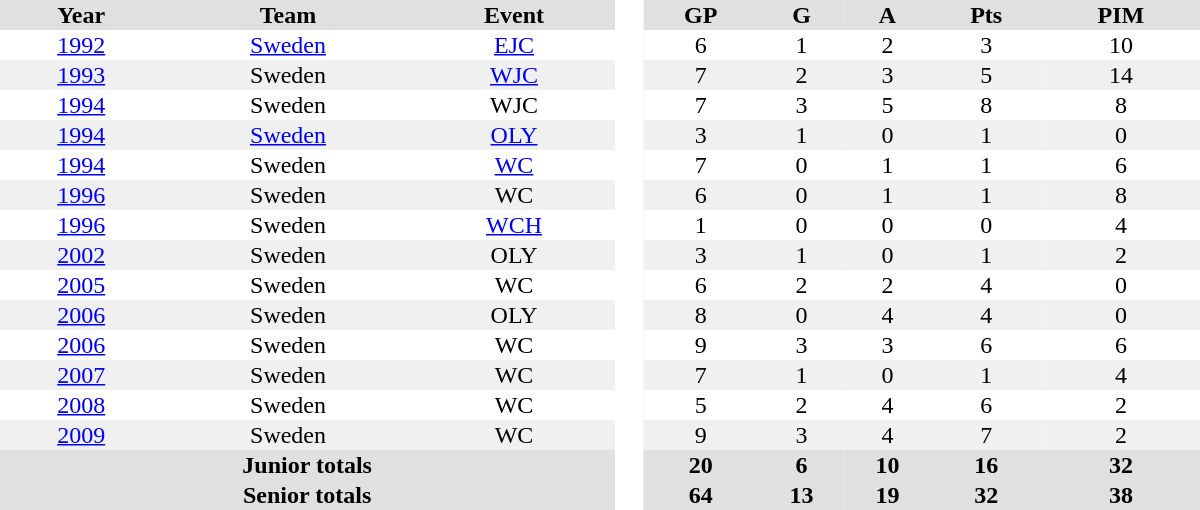<table border="0" cellpadding="1" cellspacing="0" style="text-align:center; width:50em">
<tr ALIGN="center" bgcolor="#e0e0e0">
<th>Year</th>
<th>Team</th>
<th>Event</th>
<th rowspan="99" bgcolor="#ffffff"> </th>
<th>GP</th>
<th>G</th>
<th>A</th>
<th>Pts</th>
<th>PIM</th>
</tr>
<tr>
<td><a href='#'>1992</a></td>
<td><a href='#'>Sweden</a></td>
<td><a href='#'>EJC</a></td>
<td>6</td>
<td>1</td>
<td>2</td>
<td>3</td>
<td>10</td>
</tr>
<tr bgcolor="#f0f0f0">
<td><a href='#'>1993</a></td>
<td>Sweden</td>
<td><a href='#'>WJC</a></td>
<td>7</td>
<td>2</td>
<td>3</td>
<td>5</td>
<td>14</td>
</tr>
<tr>
<td><a href='#'>1994</a></td>
<td>Sweden</td>
<td>WJC</td>
<td>7</td>
<td>3</td>
<td>5</td>
<td>8</td>
<td>8</td>
</tr>
<tr bgcolor="#f0f0f0">
<td><a href='#'>1994</a></td>
<td><a href='#'>Sweden</a></td>
<td><a href='#'>OLY</a></td>
<td>3</td>
<td>1</td>
<td>0</td>
<td>1</td>
<td>0</td>
</tr>
<tr>
<td><a href='#'>1994</a></td>
<td>Sweden</td>
<td><a href='#'>WC</a></td>
<td>7</td>
<td>0</td>
<td>1</td>
<td>1</td>
<td>6</td>
</tr>
<tr bgcolor="#f0f0f0">
<td><a href='#'>1996</a></td>
<td>Sweden</td>
<td>WC</td>
<td>6</td>
<td>0</td>
<td>1</td>
<td>1</td>
<td>8</td>
</tr>
<tr>
<td><a href='#'>1996</a></td>
<td>Sweden</td>
<td><a href='#'>WCH</a></td>
<td>1</td>
<td>0</td>
<td>0</td>
<td>0</td>
<td>4</td>
</tr>
<tr bgcolor="#f0f0f0">
<td><a href='#'>2002</a></td>
<td>Sweden</td>
<td>OLY</td>
<td>3</td>
<td>1</td>
<td>0</td>
<td>1</td>
<td>2</td>
</tr>
<tr>
<td><a href='#'>2005</a></td>
<td>Sweden</td>
<td>WC</td>
<td>6</td>
<td>2</td>
<td>2</td>
<td>4</td>
<td>0</td>
</tr>
<tr bgcolor="#f0f0f0">
<td><a href='#'>2006</a></td>
<td>Sweden</td>
<td>OLY</td>
<td>8</td>
<td>0</td>
<td>4</td>
<td>4</td>
<td>0</td>
</tr>
<tr>
<td><a href='#'>2006</a></td>
<td>Sweden</td>
<td>WC</td>
<td>9</td>
<td>3</td>
<td>3</td>
<td>6</td>
<td>6</td>
</tr>
<tr bgcolor="#f0f0f0">
<td><a href='#'>2007</a></td>
<td>Sweden</td>
<td>WC</td>
<td>7</td>
<td>1</td>
<td>0</td>
<td>1</td>
<td>4</td>
</tr>
<tr>
<td><a href='#'>2008</a></td>
<td>Sweden</td>
<td>WC</td>
<td>5</td>
<td>2</td>
<td>4</td>
<td>6</td>
<td>2</td>
</tr>
<tr bgcolor="#f0f0f0">
<td><a href='#'>2009</a></td>
<td>Sweden</td>
<td>WC</td>
<td>9</td>
<td>3</td>
<td>4</td>
<td>7</td>
<td>2</td>
</tr>
<tr bgcolor="#e0e0e0">
<th colspan=3>Junior totals</th>
<th>20</th>
<th>6</th>
<th>10</th>
<th>16</th>
<th>32</th>
</tr>
<tr bgcolor="#e0e0e0">
<th colspan=3>Senior totals</th>
<th>64</th>
<th>13</th>
<th>19</th>
<th>32</th>
<th>38</th>
</tr>
</table>
